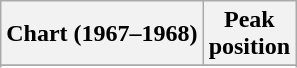<table class="wikitable sortable">
<tr>
<th>Chart (1967–1968)</th>
<th>Peak<br>position</th>
</tr>
<tr>
</tr>
<tr>
</tr>
<tr>
</tr>
<tr>
</tr>
</table>
